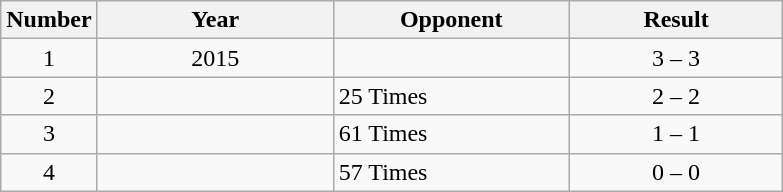<table class="wikitable sortable">
<tr>
<th width=30>Number</th>
<th width=150>Year</th>
<th width=150>Opponent</th>
<th width=135>Result</th>
</tr>
<tr>
<td align=center>1</td>
<td align=center>2015</td>
<td></td>
<td align=center>3 – 3</td>
</tr>
<tr>
<td align=center>2</td>
<td align=center></td>
<td>25 Times</td>
<td align=center>2 – 2</td>
</tr>
<tr>
<td align=center>3</td>
<td align=center></td>
<td>61 Times</td>
<td align=center>1 – 1</td>
</tr>
<tr>
<td align=center>4</td>
<td align=center></td>
<td>57 Times</td>
<td align=center>0 – 0</td>
</tr>
</table>
